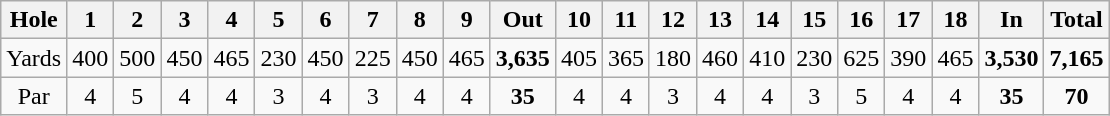<table class="wikitable" style="text-align:center">
<tr>
<th align="left">Hole</th>
<th>1</th>
<th>2</th>
<th>3</th>
<th>4</th>
<th>5</th>
<th>6</th>
<th>7</th>
<th>8</th>
<th>9</th>
<th>Out</th>
<th>10</th>
<th>11</th>
<th>12</th>
<th>13</th>
<th>14</th>
<th>15</th>
<th>16</th>
<th>17</th>
<th>18</th>
<th>In</th>
<th>Total</th>
</tr>
<tr>
<td align="center">Yards</td>
<td>400</td>
<td>500</td>
<td>450</td>
<td>465</td>
<td>230</td>
<td>450</td>
<td>225</td>
<td>450</td>
<td>465</td>
<td><strong>3,635</strong></td>
<td>405</td>
<td>365</td>
<td>180</td>
<td>460</td>
<td>410</td>
<td>230</td>
<td>625</td>
<td>390</td>
<td>465</td>
<td><strong>3,530</strong></td>
<td><strong>7,165</strong></td>
</tr>
<tr>
<td align="center">Par</td>
<td>4</td>
<td>5</td>
<td>4</td>
<td>4</td>
<td>3</td>
<td>4</td>
<td>3</td>
<td>4</td>
<td>4</td>
<td><strong>35</strong></td>
<td>4</td>
<td>4</td>
<td>3</td>
<td>4</td>
<td>4</td>
<td>3</td>
<td>5</td>
<td>4</td>
<td>4</td>
<td><strong>35</strong></td>
<td><strong>70</strong></td>
</tr>
</table>
